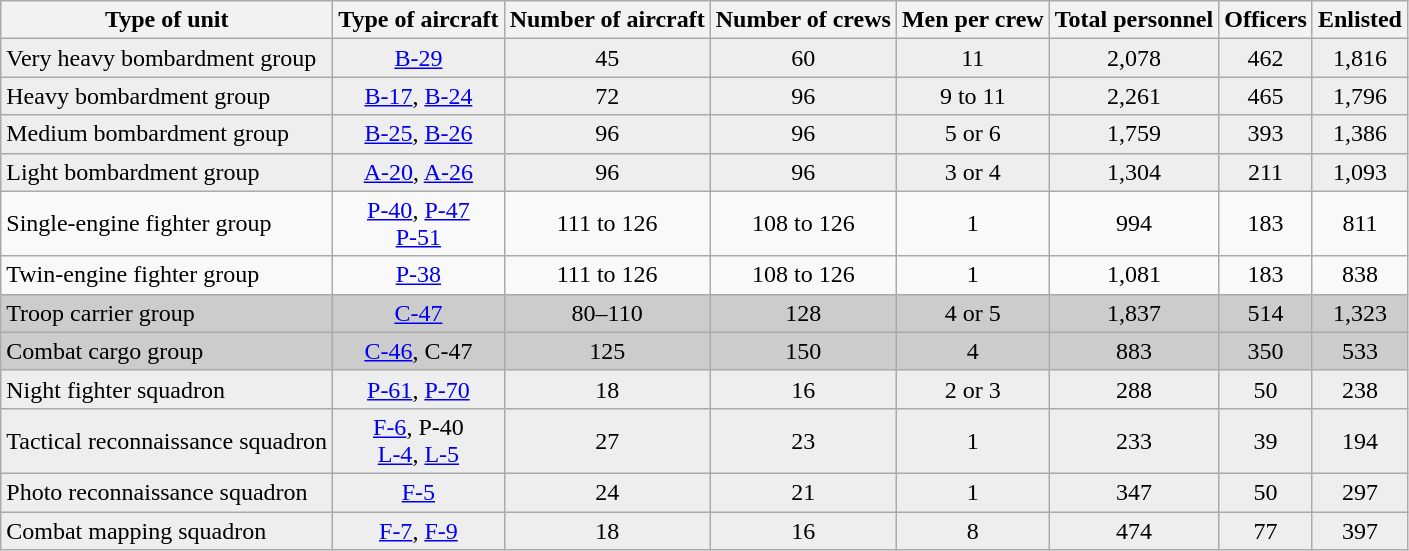<table align=center class="wikitable">
<tr>
<th>Type of unit</th>
<th>Type of aircraft</th>
<th>Number of aircraft</th>
<th>Number of crews</th>
<th>Men per crew</th>
<th>Total personnel</th>
<th>Officers</th>
<th>Enlisted</th>
</tr>
<tr style="background: #eeeeee;">
<td>Very heavy bombardment group</td>
<td align=center><a href='#'>B-29</a></td>
<td align=center>45</td>
<td align=center>60</td>
<td align=center>11</td>
<td align=center>2,078</td>
<td align=center>462</td>
<td align=center>1,816</td>
</tr>
<tr style="background: #eeeeee;">
<td>Heavy bombardment group</td>
<td align=center><a href='#'>B-17</a>, <a href='#'>B-24</a></td>
<td align=center>72</td>
<td align=center>96</td>
<td align=center>9 to 11</td>
<td align=center>2,261</td>
<td align=center>465</td>
<td align=center>1,796</td>
</tr>
<tr style="background: #eeeeee;">
<td>Medium bombardment group</td>
<td align=center><a href='#'>B-25</a>, <a href='#'>B-26</a></td>
<td align=center>96</td>
<td align=center>96</td>
<td align=center>5 or 6</td>
<td align=center>1,759</td>
<td align=center>393</td>
<td align=center>1,386</td>
</tr>
<tr style="background: #eeeeee;">
<td>Light bombardment group</td>
<td align=center><a href='#'>A-20</a>, <a href='#'>A-26</a></td>
<td align=center>96</td>
<td align=center>96</td>
<td align=center>3 or 4</td>
<td align=center>1,304</td>
<td align=center>211</td>
<td align=center>1,093</td>
</tr>
<tr>
<td>Single-engine fighter group</td>
<td align=center><a href='#'>P-40</a>, <a href='#'>P-47</a><br><a href='#'>P-51</a></td>
<td align=center>111 to 126</td>
<td align=center>108 to 126</td>
<td align=center>1</td>
<td align=center>994</td>
<td align=center>183</td>
<td align=center>811</td>
</tr>
<tr>
<td>Twin-engine fighter group</td>
<td align=center><a href='#'>P-38</a></td>
<td align=center>111 to 126</td>
<td align=center>108 to 126</td>
<td align=center>1</td>
<td align=center>1,081</td>
<td align=center>183</td>
<td align=center>838</td>
</tr>
<tr style="background: #cccccc;">
<td>Troop carrier group</td>
<td align=center><a href='#'>C-47</a></td>
<td align=center>80–110</td>
<td align=center>128</td>
<td align=center>4 or 5</td>
<td align=center>1,837</td>
<td align=center>514</td>
<td align=center>1,323</td>
</tr>
<tr style="background: #cccccc;">
<td>Combat cargo group</td>
<td align=center><a href='#'>C-46</a>, C-47</td>
<td align=center>125</td>
<td align=center>150</td>
<td align=center>4</td>
<td align=center>883</td>
<td align=center>350</td>
<td align=center>533</td>
</tr>
<tr style="background: #eeeeee;">
<td>Night fighter squadron</td>
<td align=center><a href='#'>P-61</a>, <a href='#'>P-70</a></td>
<td align=center>18</td>
<td align=center>16</td>
<td align=center>2 or 3</td>
<td align=center>288</td>
<td align=center>50</td>
<td align=center>238</td>
</tr>
<tr style="background: #eeeeee;">
<td>Tactical reconnaissance squadron</td>
<td align=center><a href='#'>F-6</a>, P-40<br><a href='#'>L-4</a>, <a href='#'>L-5</a></td>
<td align=center>27</td>
<td align=center>23</td>
<td align=center>1</td>
<td align=center>233</td>
<td align=center>39</td>
<td align=center>194</td>
</tr>
<tr style="background: #eeeeee;">
<td>Photo reconnaissance squadron</td>
<td align=center><a href='#'>F-5</a></td>
<td align="center">24</td>
<td align=center>21</td>
<td align=center>1</td>
<td align=center>347</td>
<td align=center>50</td>
<td align=center>297</td>
</tr>
<tr style="background: #eeeeee;">
<td>Combat mapping squadron</td>
<td align=center><a href='#'>F-7</a>, <a href='#'>F-9</a></td>
<td align=center>18</td>
<td align=center>16</td>
<td align=center>8</td>
<td align=center>474</td>
<td align=center>77</td>
<td align=center>397</td>
</tr>
</table>
